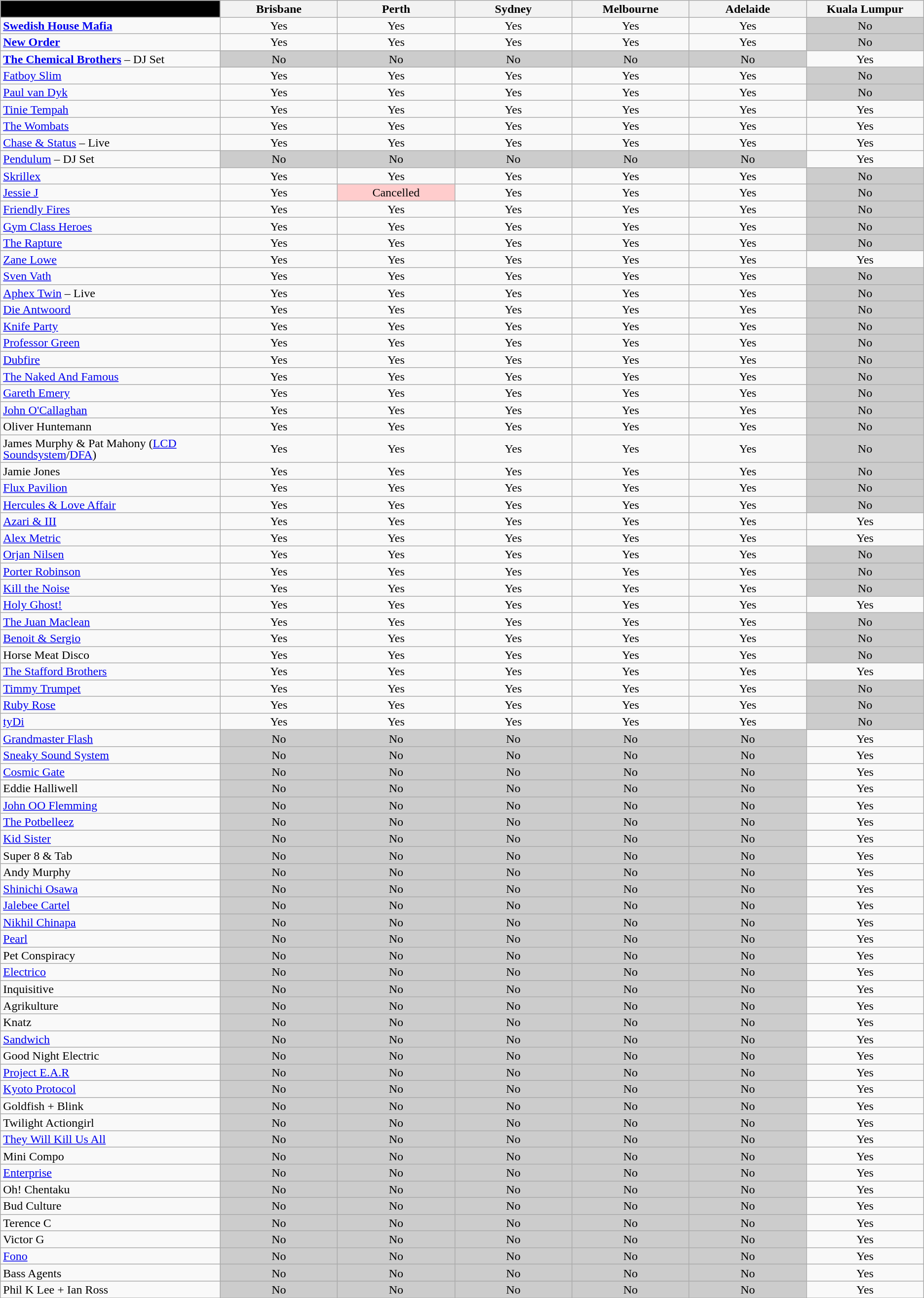<table class="wikitable sortable" style="line-height:0.95em;">
<tr>
<th style="background:#000; width:15%;"> </th>
<th width=8%>Brisbane</th>
<th width=8%>Perth</th>
<th width=8%>Sydney</th>
<th width=8%>Melbourne</th>
<th width=8%>Adelaide</th>
<th width=8%>Kuala Lumpur</th>
</tr>
<tr align=center>
<td align=left><strong><a href='#'>Swedish House Mafia</a></strong></td>
<td>Yes</td>
<td>Yes</td>
<td>Yes</td>
<td>Yes</td>
<td>Yes</td>
<td style="background:#ccc;">No</td>
</tr>
<tr align=center>
<td align=left><strong><a href='#'>New Order</a></strong></td>
<td>Yes</td>
<td>Yes</td>
<td>Yes</td>
<td>Yes</td>
<td>Yes</td>
<td style="background:#ccc;">No</td>
</tr>
<tr align=center>
<td align=left><strong><a href='#'>The Chemical Brothers</a></strong> – DJ Set</td>
<td style="background:#ccc;">No</td>
<td style="background:#ccc;">No</td>
<td style="background:#ccc;">No</td>
<td style="background:#ccc;">No</td>
<td style="background:#ccc;">No</td>
<td>Yes</td>
</tr>
<tr align=center>
<td align=left><a href='#'>Fatboy Slim</a></td>
<td>Yes</td>
<td>Yes</td>
<td>Yes</td>
<td>Yes</td>
<td>Yes</td>
<td style="background:#ccc;">No</td>
</tr>
<tr align=center>
<td align=left><a href='#'>Paul van Dyk</a></td>
<td>Yes</td>
<td>Yes</td>
<td>Yes</td>
<td>Yes</td>
<td>Yes</td>
<td style="background:#ccc;">No</td>
</tr>
<tr align=center>
<td align=left><a href='#'>Tinie Tempah</a></td>
<td>Yes</td>
<td>Yes</td>
<td>Yes</td>
<td>Yes</td>
<td>Yes</td>
<td>Yes</td>
</tr>
<tr align=center>
<td align=left><a href='#'>The Wombats</a></td>
<td>Yes</td>
<td>Yes</td>
<td>Yes</td>
<td>Yes</td>
<td>Yes</td>
<td>Yes</td>
</tr>
<tr align=center>
<td align=left><a href='#'>Chase & Status</a> – Live</td>
<td>Yes</td>
<td>Yes</td>
<td>Yes</td>
<td>Yes</td>
<td>Yes</td>
<td>Yes</td>
</tr>
<tr align=center>
<td align=left><a href='#'>Pendulum</a> – DJ Set</td>
<td style="background:#ccc;">No</td>
<td style="background:#ccc;">No</td>
<td style="background:#ccc;">No</td>
<td style="background:#ccc;">No</td>
<td style="background:#ccc;">No</td>
<td>Yes</td>
</tr>
<tr align=center>
<td align=left><a href='#'>Skrillex</a></td>
<td>Yes</td>
<td>Yes</td>
<td>Yes</td>
<td>Yes</td>
<td>Yes</td>
<td style="background:#ccc;">No</td>
</tr>
<tr align=center>
<td align=left><a href='#'>Jessie J</a></td>
<td>Yes</td>
<td style="background:#fcc;">Cancelled</td>
<td>Yes</td>
<td>Yes</td>
<td>Yes</td>
<td style="background:#ccc;">No</td>
</tr>
<tr align=center>
<td align=left><a href='#'>Friendly Fires</a></td>
<td>Yes</td>
<td>Yes</td>
<td>Yes</td>
<td>Yes</td>
<td>Yes</td>
<td style="background:#ccc;">No</td>
</tr>
<tr align=center>
<td align=left><a href='#'>Gym Class Heroes</a></td>
<td>Yes</td>
<td>Yes</td>
<td>Yes</td>
<td>Yes</td>
<td>Yes</td>
<td style="background:#ccc;">No</td>
</tr>
<tr align=center>
<td align=left><a href='#'>The Rapture</a></td>
<td>Yes</td>
<td>Yes</td>
<td>Yes</td>
<td>Yes</td>
<td>Yes</td>
<td style="background:#ccc;">No</td>
</tr>
<tr align=center>
<td align=left><a href='#'>Zane Lowe</a></td>
<td>Yes</td>
<td>Yes</td>
<td>Yes</td>
<td>Yes</td>
<td>Yes</td>
<td>Yes</td>
</tr>
<tr align=center>
<td align=left><a href='#'>Sven Vath</a></td>
<td>Yes</td>
<td>Yes</td>
<td>Yes</td>
<td>Yes</td>
<td>Yes</td>
<td style="background:#ccc;">No</td>
</tr>
<tr align=center>
<td align=left><a href='#'>Aphex Twin</a> – Live</td>
<td>Yes</td>
<td>Yes</td>
<td>Yes</td>
<td>Yes</td>
<td>Yes</td>
<td style="background:#ccc;">No</td>
</tr>
<tr align=center>
<td align=left><a href='#'>Die Antwoord</a></td>
<td>Yes</td>
<td>Yes</td>
<td>Yes</td>
<td>Yes</td>
<td>Yes</td>
<td style="background:#ccc;">No</td>
</tr>
<tr align=center>
<td align=left><a href='#'>Knife Party</a></td>
<td>Yes</td>
<td>Yes</td>
<td>Yes</td>
<td>Yes</td>
<td>Yes</td>
<td style="background:#ccc;">No</td>
</tr>
<tr align=center>
<td align=left><a href='#'>Professor Green</a></td>
<td>Yes</td>
<td>Yes</td>
<td>Yes</td>
<td>Yes</td>
<td>Yes</td>
<td style="background:#ccc;">No</td>
</tr>
<tr align=center>
<td align=left><a href='#'>Dubfire</a></td>
<td>Yes</td>
<td>Yes</td>
<td>Yes</td>
<td>Yes</td>
<td>Yes</td>
<td style="background:#ccc;">No</td>
</tr>
<tr align=center>
<td align=left><a href='#'>The Naked And Famous</a></td>
<td>Yes</td>
<td>Yes</td>
<td>Yes</td>
<td>Yes</td>
<td>Yes</td>
<td style="background:#ccc;">No</td>
</tr>
<tr align=center>
<td align=left><a href='#'>Gareth Emery</a></td>
<td>Yes</td>
<td>Yes</td>
<td>Yes</td>
<td>Yes</td>
<td>Yes</td>
<td style="background:#ccc;">No</td>
</tr>
<tr align=center>
<td align=left><a href='#'>John O'Callaghan</a></td>
<td>Yes</td>
<td>Yes</td>
<td>Yes</td>
<td>Yes</td>
<td>Yes</td>
<td style="background:#ccc;">No</td>
</tr>
<tr align=center>
<td align=left>Oliver Huntemann</td>
<td>Yes</td>
<td>Yes</td>
<td>Yes</td>
<td>Yes</td>
<td>Yes</td>
<td style="background:#ccc;">No</td>
</tr>
<tr align=center>
<td align=left>James Murphy & Pat Mahony (<a href='#'>LCD Soundsystem</a>/<a href='#'>DFA</a>)</td>
<td>Yes</td>
<td>Yes</td>
<td>Yes</td>
<td>Yes</td>
<td>Yes</td>
<td style="background:#ccc;">No</td>
</tr>
<tr align=center>
<td align=left>Jamie Jones</td>
<td>Yes</td>
<td>Yes</td>
<td>Yes</td>
<td>Yes</td>
<td>Yes</td>
<td style="background:#ccc;">No</td>
</tr>
<tr align=center>
<td align=left><a href='#'>Flux Pavilion</a></td>
<td>Yes</td>
<td>Yes</td>
<td>Yes</td>
<td>Yes</td>
<td>Yes</td>
<td style="background:#ccc;">No</td>
</tr>
<tr align=center>
<td align=left><a href='#'>Hercules & Love Affair</a></td>
<td>Yes</td>
<td>Yes</td>
<td>Yes</td>
<td>Yes</td>
<td>Yes</td>
<td style="background:#ccc;">No</td>
</tr>
<tr align=center>
<td align=left><a href='#'>Azari & III</a></td>
<td>Yes</td>
<td>Yes</td>
<td>Yes</td>
<td>Yes</td>
<td>Yes</td>
<td>Yes</td>
</tr>
<tr align=center>
<td align=left><a href='#'>Alex Metric</a></td>
<td>Yes</td>
<td>Yes</td>
<td>Yes</td>
<td>Yes</td>
<td>Yes</td>
<td>Yes</td>
</tr>
<tr align=center>
<td align=left><a href='#'>Orjan Nilsen</a></td>
<td>Yes</td>
<td>Yes</td>
<td>Yes</td>
<td>Yes</td>
<td>Yes</td>
<td style="background:#ccc;">No</td>
</tr>
<tr align=center>
<td align=left><a href='#'>Porter Robinson</a></td>
<td>Yes</td>
<td>Yes</td>
<td>Yes</td>
<td>Yes</td>
<td>Yes</td>
<td style="background:#ccc;">No</td>
</tr>
<tr align=center>
<td align=left><a href='#'>Kill the Noise</a></td>
<td>Yes</td>
<td>Yes</td>
<td>Yes</td>
<td>Yes</td>
<td>Yes</td>
<td style="background:#ccc;">No</td>
</tr>
<tr align=center>
<td align=left><a href='#'>Holy Ghost!</a></td>
<td>Yes</td>
<td>Yes</td>
<td>Yes</td>
<td>Yes</td>
<td>Yes</td>
<td>Yes</td>
</tr>
<tr align=center>
<td align=left><a href='#'>The Juan Maclean</a></td>
<td>Yes</td>
<td>Yes</td>
<td>Yes</td>
<td>Yes</td>
<td>Yes</td>
<td style="background:#ccc;">No</td>
</tr>
<tr align=center>
<td align=left><a href='#'>Benoit & Sergio</a></td>
<td>Yes</td>
<td>Yes</td>
<td>Yes</td>
<td>Yes</td>
<td>Yes</td>
<td style="background:#ccc;">No</td>
</tr>
<tr align=center>
<td align=left>Horse Meat Disco</td>
<td>Yes</td>
<td>Yes</td>
<td>Yes</td>
<td>Yes</td>
<td>Yes</td>
<td style="background:#ccc;">No</td>
</tr>
<tr align=center>
<td align=left><a href='#'>The Stafford Brothers</a></td>
<td>Yes</td>
<td>Yes</td>
<td>Yes</td>
<td>Yes</td>
<td>Yes</td>
<td>Yes</td>
</tr>
<tr align=center>
<td align=left><a href='#'>Timmy Trumpet</a></td>
<td>Yes</td>
<td>Yes</td>
<td>Yes</td>
<td>Yes</td>
<td>Yes</td>
<td style="background:#ccc;">No</td>
</tr>
<tr align=center>
<td align=left><a href='#'>Ruby Rose</a></td>
<td>Yes</td>
<td>Yes</td>
<td>Yes</td>
<td>Yes</td>
<td>Yes</td>
<td style="background:#ccc;">No</td>
</tr>
<tr align=center>
<td align=left><a href='#'>tyDi</a></td>
<td>Yes</td>
<td>Yes</td>
<td>Yes</td>
<td>Yes</td>
<td>Yes</td>
<td style="background:#ccc;">No</td>
</tr>
<tr align=center>
<td align=left><a href='#'>Grandmaster Flash</a></td>
<td style="background:#ccc;">No</td>
<td style="background:#ccc;">No</td>
<td style="background:#ccc;">No</td>
<td style="background:#ccc;">No</td>
<td style="background:#ccc;">No</td>
<td>Yes</td>
</tr>
<tr align=center>
<td align=left><a href='#'>Sneaky Sound System</a></td>
<td style="background:#ccc;">No</td>
<td style="background:#ccc;">No</td>
<td style="background:#ccc;">No</td>
<td style="background:#ccc;">No</td>
<td style="background:#ccc;">No</td>
<td>Yes</td>
</tr>
<tr align=center>
<td align=left><a href='#'>Cosmic Gate</a></td>
<td style="background:#ccc;">No</td>
<td style="background:#ccc;">No</td>
<td style="background:#ccc;">No</td>
<td style="background:#ccc;">No</td>
<td style="background:#ccc;">No</td>
<td>Yes</td>
</tr>
<tr align=center>
<td align=left>Eddie Halliwell</td>
<td style="background:#ccc;">No</td>
<td style="background:#ccc;">No</td>
<td style="background:#ccc;">No</td>
<td style="background:#ccc;">No</td>
<td style="background:#ccc;">No</td>
<td>Yes</td>
</tr>
<tr align=center>
<td align=left><a href='#'>John OO Flemming</a></td>
<td style="background:#ccc;">No</td>
<td style="background:#ccc;">No</td>
<td style="background:#ccc;">No</td>
<td style="background:#ccc;">No</td>
<td style="background:#ccc;">No</td>
<td>Yes</td>
</tr>
<tr align=center>
<td align=left><a href='#'>The Potbelleez</a></td>
<td style="background:#ccc;">No</td>
<td style="background:#ccc;">No</td>
<td style="background:#ccc;">No</td>
<td style="background:#ccc;">No</td>
<td style="background:#ccc;">No</td>
<td>Yes</td>
</tr>
<tr align=center>
<td align=left><a href='#'>Kid Sister</a></td>
<td style="background:#ccc;">No</td>
<td style="background:#ccc;">No</td>
<td style="background:#ccc;">No</td>
<td style="background:#ccc;">No</td>
<td style="background:#ccc;">No</td>
<td>Yes</td>
</tr>
<tr align=center>
<td align=left>Super 8 & Tab</td>
<td style="background:#ccc;">No</td>
<td style="background:#ccc;">No</td>
<td style="background:#ccc;">No</td>
<td style="background:#ccc;">No</td>
<td style="background:#ccc;">No</td>
<td>Yes</td>
</tr>
<tr align=center>
<td align=left>Andy Murphy</td>
<td style="background:#ccc;">No</td>
<td style="background:#ccc;">No</td>
<td style="background:#ccc;">No</td>
<td style="background:#ccc;">No</td>
<td style="background:#ccc;">No</td>
<td>Yes</td>
</tr>
<tr align=center>
<td align=left><a href='#'>Shinichi Osawa</a></td>
<td style="background:#ccc;">No</td>
<td style="background:#ccc;">No</td>
<td style="background:#ccc;">No</td>
<td style="background:#ccc;">No</td>
<td style="background:#ccc;">No</td>
<td>Yes</td>
</tr>
<tr align=center>
<td align=left><a href='#'>Jalebee Cartel</a></td>
<td style="background:#ccc;">No</td>
<td style="background:#ccc;">No</td>
<td style="background:#ccc;">No</td>
<td style="background:#ccc;">No</td>
<td style="background:#ccc;">No</td>
<td>Yes</td>
</tr>
<tr align=center>
<td align=left><a href='#'>Nikhil Chinapa</a></td>
<td style="background:#ccc;">No</td>
<td style="background:#ccc;">No</td>
<td style="background:#ccc;">No</td>
<td style="background:#ccc;">No</td>
<td style="background:#ccc;">No</td>
<td>Yes</td>
</tr>
<tr align=center>
<td align=left><a href='#'>Pearl</a></td>
<td style="background:#ccc;">No</td>
<td style="background:#ccc;">No</td>
<td style="background:#ccc;">No</td>
<td style="background:#ccc;">No</td>
<td style="background:#ccc;">No</td>
<td>Yes</td>
</tr>
<tr align=center>
<td align=left>Pet Conspiracy</td>
<td style="background:#ccc;">No</td>
<td style="background:#ccc;">No</td>
<td style="background:#ccc;">No</td>
<td style="background:#ccc;">No</td>
<td style="background:#ccc;">No</td>
<td>Yes</td>
</tr>
<tr align=center>
<td align=left><a href='#'>Electrico</a></td>
<td style="background:#ccc;">No</td>
<td style="background:#ccc;">No</td>
<td style="background:#ccc;">No</td>
<td style="background:#ccc;">No</td>
<td style="background:#ccc;">No</td>
<td>Yes</td>
</tr>
<tr align=center>
<td align=left>Inquisitive</td>
<td style="background:#ccc;">No</td>
<td style="background:#ccc;">No</td>
<td style="background:#ccc;">No</td>
<td style="background:#ccc;">No</td>
<td style="background:#ccc;">No</td>
<td>Yes</td>
</tr>
<tr align=center>
<td align=left>Agrikulture</td>
<td style="background:#ccc;">No</td>
<td style="background:#ccc;">No</td>
<td style="background:#ccc;">No</td>
<td style="background:#ccc;">No</td>
<td style="background:#ccc;">No</td>
<td>Yes</td>
</tr>
<tr align=center>
<td align=left>Knatz</td>
<td style="background:#ccc;">No</td>
<td style="background:#ccc;">No</td>
<td style="background:#ccc;">No</td>
<td style="background:#ccc;">No</td>
<td style="background:#ccc;">No</td>
<td>Yes</td>
</tr>
<tr align=center>
<td align=left><a href='#'>Sandwich</a></td>
<td style="background:#ccc;">No</td>
<td style="background:#ccc;">No</td>
<td style="background:#ccc;">No</td>
<td style="background:#ccc;">No</td>
<td style="background:#ccc;">No</td>
<td>Yes</td>
</tr>
<tr align=center>
<td align=left>Good Night Electric</td>
<td style="background:#ccc;">No</td>
<td style="background:#ccc;">No</td>
<td style="background:#ccc;">No</td>
<td style="background:#ccc;">No</td>
<td style="background:#ccc;">No</td>
<td>Yes</td>
</tr>
<tr align=center>
<td align=left><a href='#'>Project E.A.R</a></td>
<td style="background:#ccc;">No</td>
<td style="background:#ccc;">No</td>
<td style="background:#ccc;">No</td>
<td style="background:#ccc;">No</td>
<td style="background:#ccc;">No</td>
<td>Yes</td>
</tr>
<tr align=center>
<td align=left><a href='#'>Kyoto Protocol</a></td>
<td style="background:#ccc;">No</td>
<td style="background:#ccc;">No</td>
<td style="background:#ccc;">No</td>
<td style="background:#ccc;">No</td>
<td style="background:#ccc;">No</td>
<td>Yes</td>
</tr>
<tr align=center>
<td align=left>Goldfish + Blink</td>
<td style="background:#ccc;">No</td>
<td style="background:#ccc;">No</td>
<td style="background:#ccc;">No</td>
<td style="background:#ccc;">No</td>
<td style="background:#ccc;">No</td>
<td>Yes</td>
</tr>
<tr align=center>
<td align=left>Twilight Actiongirl</td>
<td style="background:#ccc;">No</td>
<td style="background:#ccc;">No</td>
<td style="background:#ccc;">No</td>
<td style="background:#ccc;">No</td>
<td style="background:#ccc;">No</td>
<td>Yes</td>
</tr>
<tr align=center>
<td align=left><a href='#'>They Will Kill Us All</a></td>
<td style="background:#ccc;">No</td>
<td style="background:#ccc;">No</td>
<td style="background:#ccc;">No</td>
<td style="background:#ccc;">No</td>
<td style="background:#ccc;">No</td>
<td>Yes</td>
</tr>
<tr align=center>
<td align=left>Mini Compo</td>
<td style="background:#ccc;">No</td>
<td style="background:#ccc;">No</td>
<td style="background:#ccc;">No</td>
<td style="background:#ccc;">No</td>
<td style="background:#ccc;">No</td>
<td>Yes</td>
</tr>
<tr align=center>
<td align=left><a href='#'>Enterprise</a></td>
<td style="background:#ccc;">No</td>
<td style="background:#ccc;">No</td>
<td style="background:#ccc;">No</td>
<td style="background:#ccc;">No</td>
<td style="background:#ccc;">No</td>
<td>Yes</td>
</tr>
<tr align=center>
<td align=left>Oh! Chentaku</td>
<td style="background:#ccc;">No</td>
<td style="background:#ccc;">No</td>
<td style="background:#ccc;">No</td>
<td style="background:#ccc;">No</td>
<td style="background:#ccc;">No</td>
<td>Yes</td>
</tr>
<tr align=center>
<td align=left>Bud Culture</td>
<td style="background:#ccc;">No</td>
<td style="background:#ccc;">No</td>
<td style="background:#ccc;">No</td>
<td style="background:#ccc;">No</td>
<td style="background:#ccc;">No</td>
<td>Yes</td>
</tr>
<tr align=center>
<td align=left>Terence C</td>
<td style="background:#ccc;">No</td>
<td style="background:#ccc;">No</td>
<td style="background:#ccc;">No</td>
<td style="background:#ccc;">No</td>
<td style="background:#ccc;">No</td>
<td>Yes</td>
</tr>
<tr align=center>
<td align=left>Victor G</td>
<td style="background:#ccc;">No</td>
<td style="background:#ccc;">No</td>
<td style="background:#ccc;">No</td>
<td style="background:#ccc;">No</td>
<td style="background:#ccc;">No</td>
<td>Yes</td>
</tr>
<tr align=center>
<td align=left><a href='#'>Fono</a></td>
<td style="background:#ccc;">No</td>
<td style="background:#ccc;">No</td>
<td style="background:#ccc;">No</td>
<td style="background:#ccc;">No</td>
<td style="background:#ccc;">No</td>
<td>Yes</td>
</tr>
<tr align=center>
<td align=left>Bass Agents</td>
<td style="background:#ccc;">No</td>
<td style="background:#ccc;">No</td>
<td style="background:#ccc;">No</td>
<td style="background:#ccc;">No</td>
<td style="background:#ccc;">No</td>
<td>Yes</td>
</tr>
<tr align=center>
<td align=left>Phil K Lee + Ian Ross</td>
<td style="background:#ccc;">No</td>
<td style="background:#ccc;">No</td>
<td style="background:#ccc;">No</td>
<td style="background:#ccc;">No</td>
<td style="background:#ccc;">No</td>
<td>Yes</td>
</tr>
<tr align=center>
</tr>
</table>
